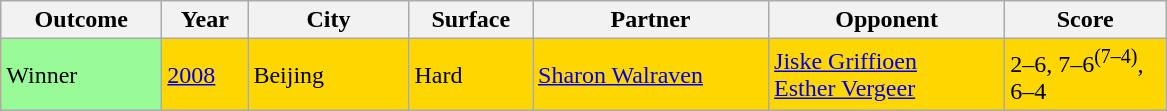<table class="sortable wikitable">
<tr>
<th style="width:100px;">Outcome</th>
<th width="50">Year</th>
<th style="width:100px;">City</th>
<th width="75">Surface</th>
<th style="width:150px;">Partner</th>
<th style="width:150px;">Opponent</th>
<th style="width:100px;">Score</th>
</tr>
<tr style="background: Gold">
<td bgcolor=98FB98>Winner</td>
<td><a href='#'>2008</a></td>
<td>Beijing</td>
<td>Hard</td>
<td> <a href='#'>Sharon Walraven</a></td>
<td> <a href='#'>Jiske Griffioen</a><br> <a href='#'>Esther Vergeer</a></td>
<td>2–6, 7–6<sup>(7–4)</sup>, 6–4</td>
</tr>
</table>
